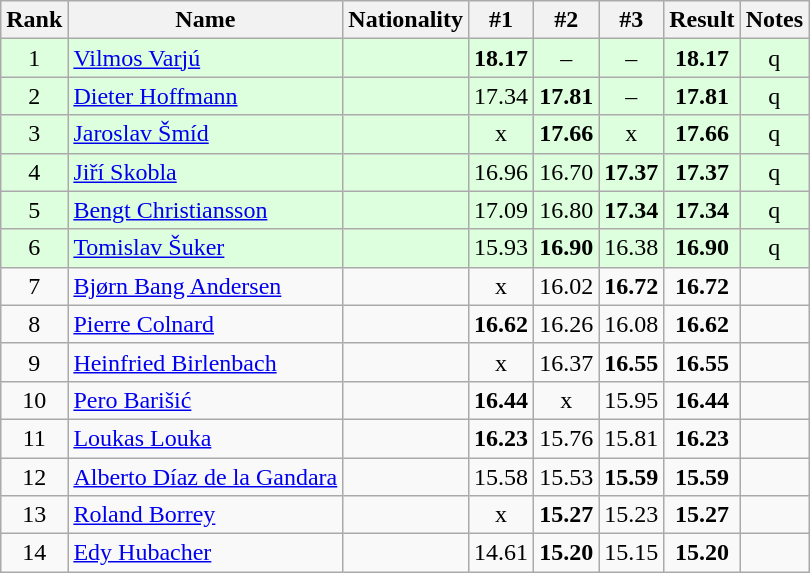<table class="wikitable sortable" style="text-align:center">
<tr>
<th>Rank</th>
<th>Name</th>
<th>Nationality</th>
<th>#1</th>
<th>#2</th>
<th>#3</th>
<th>Result</th>
<th>Notes</th>
</tr>
<tr bgcolor=ddffdd>
<td>1</td>
<td align="left"><a href='#'>Vilmos Varjú</a></td>
<td align=left></td>
<td><strong>18.17</strong></td>
<td>–</td>
<td>–</td>
<td><strong>18.17</strong></td>
<td>q</td>
</tr>
<tr bgcolor=ddffdd>
<td>2</td>
<td align="left"><a href='#'>Dieter Hoffmann</a></td>
<td align=left></td>
<td>17.34</td>
<td><strong>17.81</strong></td>
<td>–</td>
<td><strong>17.81</strong></td>
<td>q</td>
</tr>
<tr bgcolor=ddffdd>
<td>3</td>
<td align="left"><a href='#'>Jaroslav Šmíd</a></td>
<td align=left></td>
<td>x</td>
<td><strong>17.66</strong></td>
<td>x</td>
<td><strong>17.66</strong></td>
<td>q</td>
</tr>
<tr bgcolor=ddffdd>
<td>4</td>
<td align="left"><a href='#'>Jiří Skobla</a></td>
<td align=left></td>
<td>16.96</td>
<td>16.70</td>
<td><strong>17.37</strong></td>
<td><strong>17.37</strong></td>
<td>q</td>
</tr>
<tr bgcolor=ddffdd>
<td>5</td>
<td align="left"><a href='#'>Bengt Christiansson</a></td>
<td align=left></td>
<td>17.09</td>
<td>16.80</td>
<td><strong>17.34</strong></td>
<td><strong>17.34</strong></td>
<td>q</td>
</tr>
<tr bgcolor=ddffdd>
<td>6</td>
<td align="left"><a href='#'>Tomislav Šuker</a></td>
<td align=left></td>
<td>15.93</td>
<td><strong>16.90</strong></td>
<td>16.38</td>
<td><strong>16.90</strong></td>
<td>q</td>
</tr>
<tr>
<td>7</td>
<td align="left"><a href='#'>Bjørn Bang Andersen</a></td>
<td align=left></td>
<td>x</td>
<td>16.02</td>
<td><strong>16.72</strong></td>
<td><strong>16.72</strong></td>
<td></td>
</tr>
<tr>
<td>8</td>
<td align="left"><a href='#'>Pierre Colnard</a></td>
<td align=left></td>
<td><strong>16.62</strong></td>
<td>16.26</td>
<td>16.08</td>
<td><strong>16.62</strong></td>
<td></td>
</tr>
<tr>
<td>9</td>
<td align="left"><a href='#'>Heinfried Birlenbach</a></td>
<td align=left></td>
<td>x</td>
<td>16.37</td>
<td><strong>16.55</strong></td>
<td><strong>16.55</strong></td>
<td></td>
</tr>
<tr>
<td>10</td>
<td align="left"><a href='#'>Pero Barišić</a></td>
<td align=left></td>
<td><strong>16.44</strong></td>
<td>x</td>
<td>15.95</td>
<td><strong>16.44</strong></td>
<td></td>
</tr>
<tr>
<td>11</td>
<td align="left"><a href='#'>Loukas Louka</a></td>
<td align=left></td>
<td><strong>16.23</strong></td>
<td>15.76</td>
<td>15.81</td>
<td><strong>16.23</strong></td>
<td></td>
</tr>
<tr>
<td>12</td>
<td align="left"><a href='#'>Alberto Díaz de la Gandara</a></td>
<td align=left></td>
<td>15.58</td>
<td>15.53</td>
<td><strong>15.59</strong></td>
<td><strong>15.59</strong></td>
<td></td>
</tr>
<tr>
<td>13</td>
<td align="left"><a href='#'>Roland Borrey</a></td>
<td align=left></td>
<td>x</td>
<td><strong>15.27</strong></td>
<td>15.23</td>
<td><strong>15.27</strong></td>
<td></td>
</tr>
<tr>
<td>14</td>
<td align="left"><a href='#'>Edy Hubacher</a></td>
<td align=left></td>
<td>14.61</td>
<td><strong>15.20</strong></td>
<td>15.15</td>
<td><strong>15.20</strong></td>
<td></td>
</tr>
</table>
